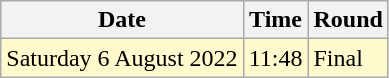<table class="wikitable">
<tr>
<th>Date</th>
<th>Time</th>
<th>Round</th>
</tr>
<tr>
<td style=background:lemonchiffon>Saturday 6 August 2022</td>
<td style=background:lemonchiffon>11:48</td>
<td style=background:lemonchiffon>Final</td>
</tr>
</table>
